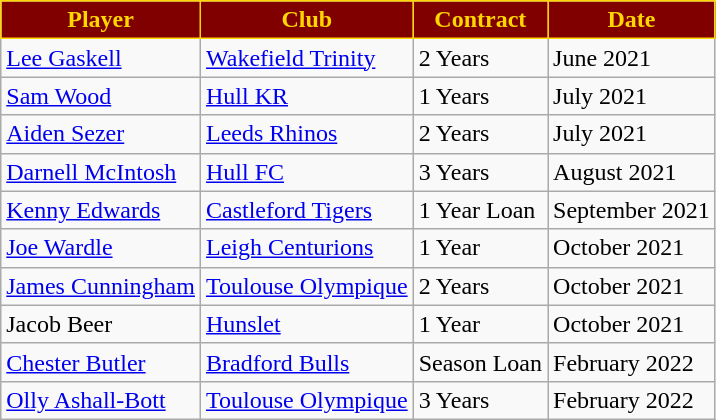<table class="wikitable">
<tr>
<th scope="col" style="background:#800000; color:gold; border:solid gold 1px">Player</th>
<th scope="col" style="background:#800000; color:gold; border:solid gold 1px">Club</th>
<th scope="col" style="background:#800000; color:gold; border:solid gold 1px">Contract</th>
<th scope="col" style="background:#800000; color:gold; border:solid gold 1px">Date</th>
</tr>
<tr>
<td> <a href='#'>Lee Gaskell</a></td>
<td><a href='#'>Wakefield Trinity</a></td>
<td>2 Years</td>
<td>June 2021</td>
</tr>
<tr>
<td> <a href='#'>Sam Wood</a></td>
<td><a href='#'>Hull KR</a></td>
<td>1 Years</td>
<td>July 2021</td>
</tr>
<tr>
<td> <a href='#'>Aiden Sezer</a></td>
<td><a href='#'>Leeds Rhinos</a></td>
<td>2 Years</td>
<td>July 2021</td>
</tr>
<tr>
<td> <a href='#'>Darnell McIntosh</a></td>
<td><a href='#'>Hull FC</a></td>
<td>3 Years</td>
<td>August 2021</td>
</tr>
<tr>
<td> <a href='#'>Kenny Edwards</a></td>
<td><a href='#'>Castleford Tigers</a></td>
<td>1 Year Loan</td>
<td>September 2021</td>
</tr>
<tr>
<td> <a href='#'>Joe Wardle</a></td>
<td><a href='#'>Leigh Centurions</a></td>
<td>1 Year</td>
<td>October 2021</td>
</tr>
<tr>
<td> <a href='#'>James Cunningham</a></td>
<td><a href='#'>Toulouse Olympique</a></td>
<td>2 Years</td>
<td>October 2021</td>
</tr>
<tr>
<td> Jacob Beer</td>
<td><a href='#'>Hunslet</a></td>
<td>1 Year</td>
<td>October 2021</td>
</tr>
<tr>
<td> <a href='#'>Chester Butler</a></td>
<td><a href='#'>Bradford Bulls</a></td>
<td>Season Loan</td>
<td>February 2022</td>
</tr>
<tr>
<td> <a href='#'>Olly Ashall-Bott</a></td>
<td><a href='#'>Toulouse Olympique</a></td>
<td>3 Years</td>
<td>February 2022</td>
</tr>
</table>
